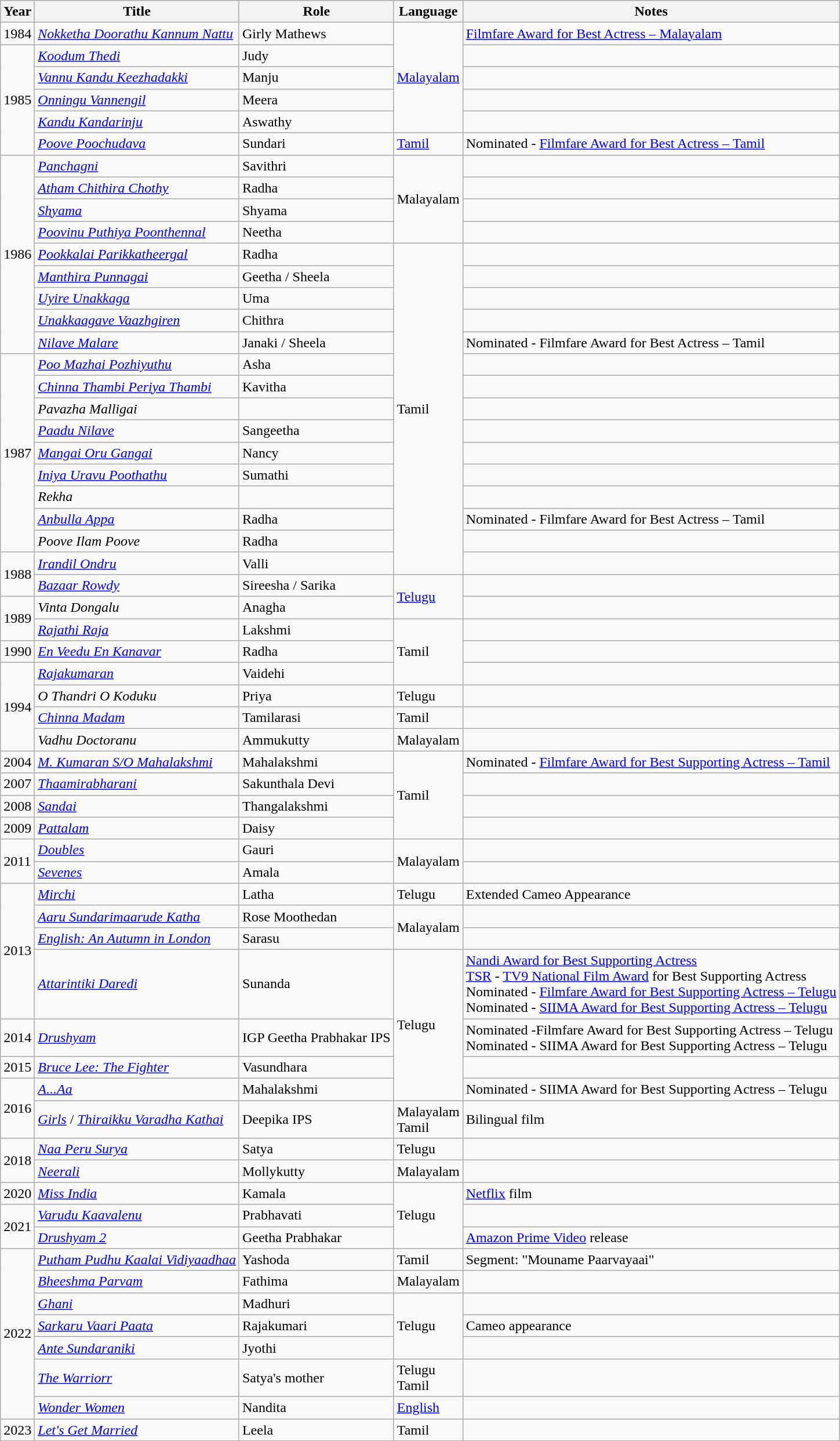<table class = "wikitable sortable">
<tr>
<th>Year</th>
<th>Title</th>
<th>Role</th>
<th>Language</th>
<th>Notes</th>
</tr>
<tr>
<td>1984</td>
<td><em><a href='#'>Nokketha Doorathu Kannum Nattu</a></em></td>
<td>Girly Mathews</td>
<td rowspan="5"><a href='#'>Malayalam</a></td>
<td><a href='#'>Filmfare Award for Best Actress – Malayalam</a></td>
</tr>
<tr>
<td rowspan="5">1985</td>
<td><em><a href='#'>Koodum Thedi</a></em></td>
<td>Judy</td>
<td></td>
</tr>
<tr>
<td><em><a href='#'>Vannu Kandu Keezhadakki</a> </em></td>
<td>Manju</td>
<td></td>
</tr>
<tr>
<td><em><a href='#'>Onningu Vannengil</a></em></td>
<td>Meera</td>
<td></td>
</tr>
<tr>
<td><em><a href='#'>Kandu Kandarinju</a></em></td>
<td>Aswathy</td>
<td></td>
</tr>
<tr>
<td><em><a href='#'>Poove Poochudava</a></em></td>
<td>Sundari</td>
<td><a href='#'>Tamil</a></td>
<td>Nominated - <a href='#'>Filmfare Award for Best Actress – Tamil</a></td>
</tr>
<tr>
<td rowspan="9">1986</td>
<td><em><a href='#'>Panchagni</a></em></td>
<td>Savithri</td>
<td rowspan="4">Malayalam</td>
<td></td>
</tr>
<tr>
<td><em><a href='#'>Atham Chithira Chothy</a></em></td>
<td>Radha</td>
<td></td>
</tr>
<tr>
<td><em><a href='#'>Shyama</a></em></td>
<td>Shyama</td>
<td></td>
</tr>
<tr>
<td><em><a href='#'>Poovinu Puthiya Poonthennal</a></em></td>
<td>Neetha</td>
<td></td>
</tr>
<tr>
<td><em><a href='#'>Pookkalai Parikkatheergal</a></em></td>
<td>Radha</td>
<td rowspan="15">Tamil</td>
<td></td>
</tr>
<tr>
<td><em><a href='#'>Manthira Punnagai</a></em></td>
<td>Geetha / Sheela</td>
<td></td>
</tr>
<tr>
<td><em><a href='#'>Uyire Unakkaga</a></em></td>
<td>Uma</td>
<td></td>
</tr>
<tr>
<td><em><a href='#'>Unakkaagave Vaazhgiren</a></em></td>
<td>Chithra</td>
<td></td>
</tr>
<tr>
<td><em><a href='#'>Nilave Malare</a></em></td>
<td>Janaki / Sheela</td>
<td>Nominated - Filmfare Award for Best Actress – Tamil</td>
</tr>
<tr>
<td rowspan="9">1987</td>
<td><em><a href='#'>Poo Mazhai Pozhiyuthu</a></em></td>
<td>Asha</td>
<td></td>
</tr>
<tr>
<td><em><a href='#'>Chinna Thambi Periya Thambi</a></em></td>
<td>Kavitha</td>
<td></td>
</tr>
<tr>
<td><em>Pavazha Malligai</em></td>
<td></td>
<td></td>
</tr>
<tr>
<td><em><a href='#'>Paadu Nilave</a></em></td>
<td>Sangeetha</td>
<td></td>
</tr>
<tr>
<td><em><a href='#'>Mangai Oru Gangai</a> </em></td>
<td>Nancy</td>
<td></td>
</tr>
<tr>
<td><em><a href='#'>Iniya Uravu Poothathu</a></em></td>
<td>Sumathi</td>
<td></td>
</tr>
<tr>
<td><em>Rekha</em></td>
<td></td>
<td></td>
</tr>
<tr>
<td><em><a href='#'>Anbulla Appa</a></em></td>
<td>Radha</td>
<td>Nominated - Filmfare Award for Best Actress – Tamil</td>
</tr>
<tr>
<td><em>Poove Ilam Poove</em></td>
<td>Radha</td>
<td></td>
</tr>
<tr>
<td rowspan="2">1988</td>
<td><em><a href='#'>Irandil Ondru</a></em></td>
<td>Valli</td>
<td></td>
</tr>
<tr>
<td><em><a href='#'>Bazaar Rowdy</a></em></td>
<td>Sireesha / Sarika</td>
<td rowspan="2"><a href='#'>Telugu</a></td>
<td></td>
</tr>
<tr>
<td rowspan="2">1989</td>
<td><em>Vinta Dongalu</em></td>
<td>Anagha</td>
<td></td>
</tr>
<tr>
<td><em><a href='#'>Rajathi Raja</a></em></td>
<td>Lakshmi</td>
<td rowspan="3">Tamil</td>
<td></td>
</tr>
<tr>
<td rowspan="1">1990</td>
<td><em><a href='#'>En Veedu En Kanavar</a></em></td>
<td>Radha</td>
<td></td>
</tr>
<tr>
<td rowspan="4">1994</td>
<td><em><a href='#'>Rajakumaran</a></em></td>
<td>Vaidehi</td>
<td></td>
</tr>
<tr>
<td><em>O Thandri O Koduku </em></td>
<td>Priya</td>
<td>Telugu</td>
<td></td>
</tr>
<tr>
<td><em><a href='#'>Chinna Madam</a></em></td>
<td>Tamilarasi</td>
<td>Tamil</td>
<td></td>
</tr>
<tr>
<td><em>Vadhu Doctoranu</em></td>
<td>Ammukutty</td>
<td>Malayalam</td>
<td></td>
</tr>
<tr>
<td>2004</td>
<td><em><a href='#'>M. Kumaran S/O Mahalakshmi</a></em></td>
<td>Mahalakshmi</td>
<td rowspan="4">Tamil</td>
<td>Nominated - <a href='#'>Filmfare Award for Best Supporting Actress – Tamil</a></td>
</tr>
<tr>
<td>2007</td>
<td><em><a href='#'>Thaamirabharani</a></em></td>
<td>Sakunthala Devi</td>
<td></td>
</tr>
<tr>
<td>2008</td>
<td><em><a href='#'>Sandai</a></em></td>
<td>Thangalakshmi</td>
<td></td>
</tr>
<tr>
<td>2009</td>
<td><em><a href='#'>Pattalam</a></em></td>
<td>Daisy</td>
<td></td>
</tr>
<tr>
<td rowspan="2">2011</td>
<td><em><a href='#'>Doubles</a></em></td>
<td>Gauri</td>
<td rowspan="2">Malayalam</td>
<td></td>
</tr>
<tr>
<td><em><a href='#'>Sevenes</a></em></td>
<td>Amala</td>
<td></td>
</tr>
<tr>
<td rowspan="4">2013</td>
<td><em><a href='#'>Mirchi</a></em></td>
<td>Latha</td>
<td>Telugu</td>
<td>Extended Cameo Appearance</td>
</tr>
<tr>
<td><em><a href='#'>Aaru Sundarimaarude Katha</a></em></td>
<td>Rose Moothedan</td>
<td rowspan="2">Malayalam</td>
<td></td>
</tr>
<tr>
<td><em><a href='#'>English: An Autumn in London</a></em></td>
<td>Sarasu</td>
<td></td>
</tr>
<tr>
<td><em><a href='#'>Attarintiki Daredi</a></em></td>
<td>Sunanda</td>
<td rowspan="4">Telugu</td>
<td><a href='#'>Nandi Award for Best Supporting Actress</a> <br><a href='#'>TSR</a> - <a href='#'>TV9 National Film Award</a> for Best Supporting Actress<br> Nominated - <a href='#'>Filmfare Award for Best Supporting Actress – Telugu</a><br>Nominated - <a href='#'>SIIMA Award for Best Supporting Actress – Telugu</a></td>
</tr>
<tr>
<td>2014</td>
<td><em><a href='#'>Drushyam</a></em></td>
<td>IGP Geetha Prabhakar IPS</td>
<td>Nominated -Filmfare Award for Best Supporting Actress – Telugu<br>Nominated - SIIMA Award for Best Supporting Actress – Telugu</td>
</tr>
<tr>
<td>2015</td>
<td><em><a href='#'>Bruce Lee: The Fighter</a></em></td>
<td>Vasundhara</td>
<td></td>
</tr>
<tr>
<td rowspan="2">2016</td>
<td><em><a href='#'>A...Aa</a></em></td>
<td>Mahalakshmi</td>
<td>Nominated - SIIMA Award for Best Supporting Actress – Telugu</td>
</tr>
<tr>
<td><em><a href='#'>Girls</a></em> / <em><a href='#'>Thiraikku Varadha Kathai</a></em></td>
<td>Deepika IPS</td>
<td>Malayalam<br>Tamil</td>
<td>Bilingual film</td>
</tr>
<tr>
<td rowspan=2>2018</td>
<td><em><a href='#'>Naa Peru Surya</a></em></td>
<td>Satya</td>
<td>Telugu</td>
<td></td>
</tr>
<tr>
<td><em><a href='#'>Neerali</a></em></td>
<td>Mollykutty</td>
<td>Malayalam</td>
<td></td>
</tr>
<tr>
<td rowspan="1">2020</td>
<td><em><a href='#'>Miss India</a></em></td>
<td>Kamala</td>
<td rowspan="3">Telugu</td>
<td><a href='#'>Netflix</a> film</td>
</tr>
<tr>
<td rowspan="2">2021</td>
<td><em><a href='#'>Varudu Kaavalenu</a></em></td>
<td>Prabhavati</td>
<td></td>
</tr>
<tr>
<td><em><a href='#'>Drushyam 2</a></em></td>
<td>Geetha Prabhakar</td>
<td><a href='#'>Amazon Prime Video</a> release</td>
</tr>
<tr>
<td rowspan="7">2022</td>
<td><em><a href='#'>Putham Pudhu Kaalai Vidiyaadhaa</a></em></td>
<td>Yashoda</td>
<td>Tamil</td>
<td>Segment: "Mouname Paarvayaai"</td>
</tr>
<tr>
<td><em><a href='#'>Bheeshma Parvam</a></em></td>
<td>Fathima</td>
<td>Malayalam</td>
<td></td>
</tr>
<tr>
<td><em><a href='#'>Ghani</a></em></td>
<td>Madhuri</td>
<td rowspan="3">Telugu</td>
<td></td>
</tr>
<tr>
<td><em><a href='#'>Sarkaru Vaari Paata</a></em></td>
<td>Rajakumari</td>
<td>Cameo appearance</td>
</tr>
<tr>
<td><em><a href='#'>Ante Sundaraniki</a></em></td>
<td>Jyothi</td>
<td></td>
</tr>
<tr>
<td><em><a href='#'>The Warriorr</a></em></td>
<td>Satya's mother</td>
<td>Telugu<br>Tamil</td>
<td></td>
</tr>
<tr>
<td><em><a href='#'>Wonder Women</a></em></td>
<td>Nandita</td>
<td><a href='#'>English</a></td>
<td></td>
</tr>
<tr>
<td>2023</td>
<td><em><a href='#'>Let's Get Married</a></em></td>
<td>Leela</td>
<td>Tamil</td>
<td></td>
</tr>
<tr>
</tr>
</table>
